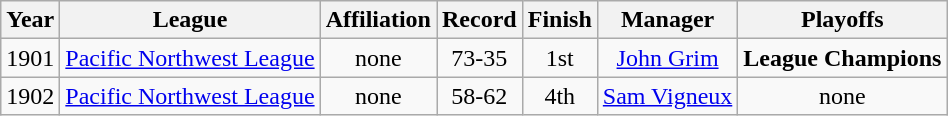<table class="wikitable" style="text-align:center">
<tr>
<th>Year</th>
<th>League</th>
<th>Affiliation</th>
<th>Record</th>
<th>Finish</th>
<th>Manager</th>
<th>Playoffs</th>
</tr>
<tr>
<td>1901</td>
<td><a href='#'>Pacific Northwest League</a></td>
<td>none</td>
<td>73-35</td>
<td>1st</td>
<td><a href='#'>John Grim</a></td>
<td><strong>League Champions</strong></td>
</tr>
<tr>
<td>1902</td>
<td><a href='#'>Pacific Northwest League</a></td>
<td>none</td>
<td>58-62</td>
<td>4th</td>
<td><a href='#'>Sam Vigneux</a></td>
<td>none</td>
</tr>
</table>
